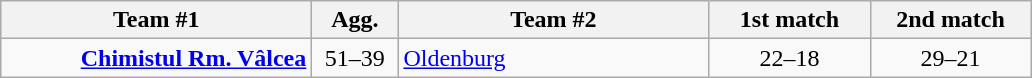<table class=wikitable style="text-align:center">
<tr>
<th width=200>Team #1</th>
<th width=50>Agg.</th>
<th width=200>Team #2</th>
<th width=100>1st match</th>
<th width=100>2nd match</th>
</tr>
<tr>
<td align=right><strong><a href='#'>Chimistul Rm. Vâlcea</a></strong> </td>
<td align=center>51–39</td>
<td align=left> <a href='#'>Oldenburg</a></td>
<td align=center>22–18</td>
<td align=center>29–21</td>
</tr>
</table>
